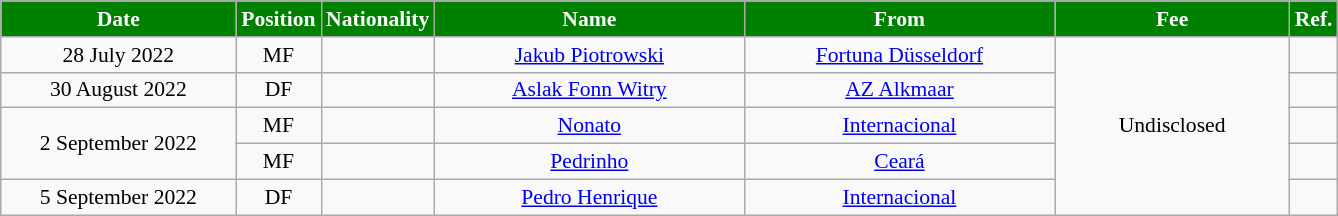<table class="wikitable"  style="text-align:center; font-size:90%; ">
<tr>
<th style="background:green; color:white; width:150px;">Date</th>
<th style="background:green; color:white; width:50px;">Position</th>
<th style="background:green; color:white; width:50px;">Nationality</th>
<th style="background:green; color:white; width:200px;">Name</th>
<th style="background:green; color:white; width:200px;">From</th>
<th style="background:green; color:white; width:150px;">Fee</th>
<th style="background:green; color:white; width:25px;">Ref.</th>
</tr>
<tr>
<td>28 July 2022</td>
<td>MF</td>
<td></td>
<td><a href='#'>Jakub Piotrowski</a></td>
<td><a href='#'>Fortuna Düsseldorf</a></td>
<td rowspan=5>Undisclosed</td>
<td></td>
</tr>
<tr>
<td>30 August 2022</td>
<td>DF</td>
<td></td>
<td><a href='#'>Aslak Fonn Witry</a></td>
<td><a href='#'>AZ Alkmaar</a></td>
<td></td>
</tr>
<tr>
<td rowspan=2>2 September 2022</td>
<td>MF</td>
<td></td>
<td><a href='#'>Nonato</a></td>
<td><a href='#'>Internacional</a></td>
<td></td>
</tr>
<tr>
<td>MF</td>
<td></td>
<td><a href='#'>Pedrinho</a></td>
<td><a href='#'>Ceará</a></td>
<td></td>
</tr>
<tr>
<td>5 September 2022</td>
<td>DF</td>
<td></td>
<td><a href='#'>Pedro Henrique</a></td>
<td><a href='#'>Internacional</a></td>
<td></td>
</tr>
</table>
